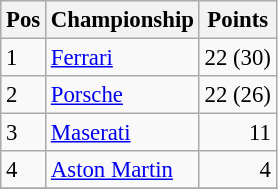<table class="wikitable" style="font-size: 95%;">
<tr>
<th>Pos</th>
<th>Championship</th>
<th>Points</th>
</tr>
<tr>
<td>1</td>
<td> <a href='#'>Ferrari</a></td>
<td align=right>22 (30)</td>
</tr>
<tr>
<td>2</td>
<td> <a href='#'>Porsche</a></td>
<td align=right>22 (26)</td>
</tr>
<tr>
<td>3</td>
<td> <a href='#'>Maserati</a></td>
<td align=right>11</td>
</tr>
<tr>
<td>4</td>
<td> <a href='#'>Aston Martin</a></td>
<td align=right>4</td>
</tr>
<tr>
</tr>
</table>
